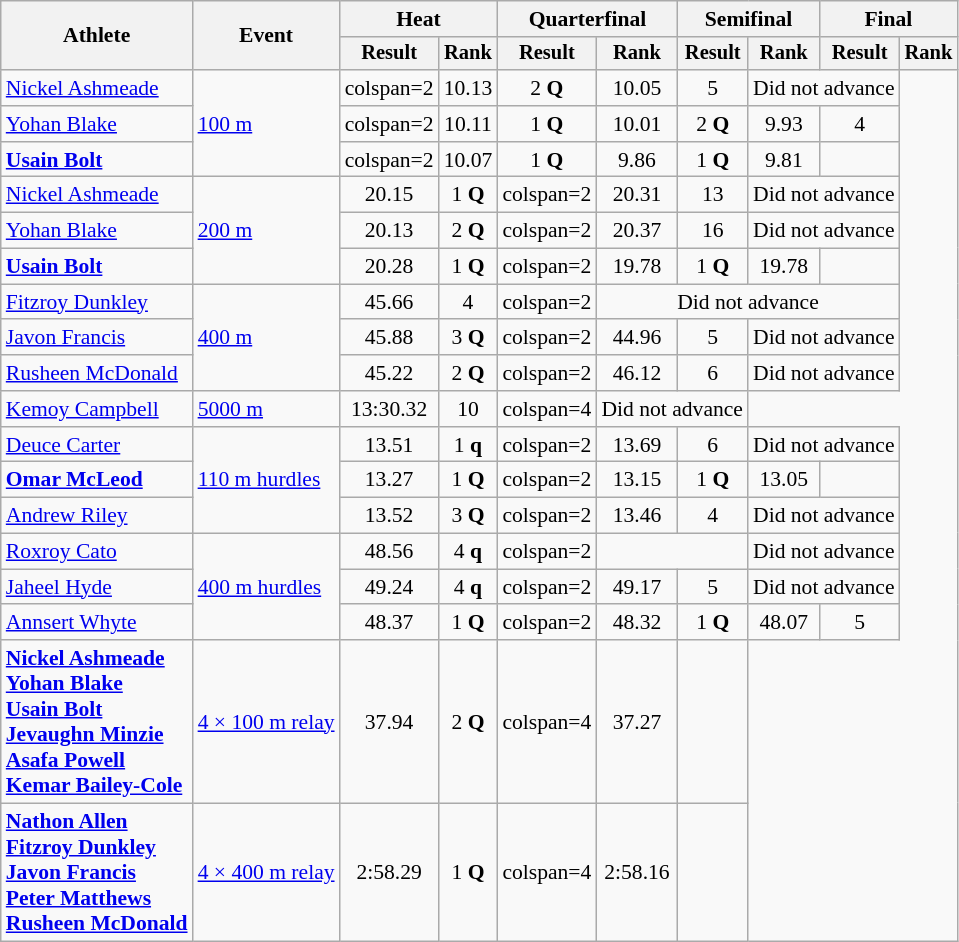<table class="wikitable" style="font-size:90%">
<tr>
<th rowspan="2">Athlete</th>
<th rowspan="2">Event</th>
<th colspan="2">Heat</th>
<th colspan="2">Quarterfinal</th>
<th colspan="2">Semifinal</th>
<th colspan="2">Final</th>
</tr>
<tr style="font-size:95%">
<th>Result</th>
<th>Rank</th>
<th>Result</th>
<th>Rank</th>
<th>Result</th>
<th>Rank</th>
<th>Result</th>
<th>Rank</th>
</tr>
<tr align=center>
<td align=left><a href='#'>Nickel Ashmeade</a></td>
<td align=left rowspan=3><a href='#'>100 m</a></td>
<td>colspan=2 </td>
<td>10.13</td>
<td>2 <strong>Q</strong></td>
<td>10.05</td>
<td>5</td>
<td colspan=2>Did not advance</td>
</tr>
<tr align=center>
<td align=left><a href='#'>Yohan Blake</a></td>
<td>colspan=2 </td>
<td>10.11</td>
<td>1 <strong>Q</strong></td>
<td>10.01</td>
<td>2 <strong>Q</strong></td>
<td>9.93</td>
<td>4</td>
</tr>
<tr align=center>
<td align=left><strong><a href='#'>Usain Bolt</a></strong></td>
<td>colspan=2 </td>
<td>10.07</td>
<td>1 <strong>Q</strong></td>
<td>9.86</td>
<td>1 <strong>Q</strong></td>
<td>9.81</td>
<td></td>
</tr>
<tr align="center">
<td align=left><a href='#'>Nickel Ashmeade</a></td>
<td align=left rowspan=3><a href='#'>200 m</a></td>
<td>20.15</td>
<td>1 <strong>Q</strong></td>
<td>colspan=2 </td>
<td>20.31</td>
<td>13</td>
<td colspan="2">Did not advance</td>
</tr>
<tr align="center">
<td align=left><a href='#'>Yohan Blake</a></td>
<td>20.13</td>
<td>2 <strong>Q</strong></td>
<td>colspan=2 </td>
<td>20.37</td>
<td>16</td>
<td colspan="2">Did not advance</td>
</tr>
<tr align=center>
<td align=left><strong><a href='#'>Usain Bolt</a></strong></td>
<td>20.28</td>
<td>1 <strong>Q</strong></td>
<td>colspan=2 </td>
<td>19.78</td>
<td>1 <strong>Q</strong></td>
<td>19.78</td>
<td></td>
</tr>
<tr align=center>
<td align=left><a href='#'>Fitzroy Dunkley</a></td>
<td align=left rowspan=3><a href='#'>400 m</a></td>
<td>45.66</td>
<td>4</td>
<td>colspan=2 </td>
<td colspan=4>Did not advance</td>
</tr>
<tr align=center>
<td align=left><a href='#'>Javon Francis</a></td>
<td>45.88</td>
<td>3 <strong>Q</strong></td>
<td>colspan=2 </td>
<td>44.96</td>
<td>5</td>
<td colspan=2>Did not advance</td>
</tr>
<tr align=center>
<td align=left><a href='#'>Rusheen McDonald</a></td>
<td>45.22</td>
<td>2 <strong>Q</strong></td>
<td>colspan=2 </td>
<td>46.12</td>
<td>6</td>
<td colspan=2>Did not advance</td>
</tr>
<tr align=center>
<td align=left><a href='#'>Kemoy Campbell</a></td>
<td align=left><a href='#'>5000 m</a></td>
<td>13:30.32</td>
<td>10</td>
<td>colspan=4 </td>
<td colspan=2>Did not advance</td>
</tr>
<tr align=center>
<td align=left><a href='#'>Deuce Carter</a></td>
<td align=left rowspan=3><a href='#'>110 m hurdles</a></td>
<td>13.51</td>
<td>1 <strong>q</strong></td>
<td>colspan=2 </td>
<td>13.69</td>
<td>6</td>
<td colspan=2>Did not advance</td>
</tr>
<tr align=center>
<td align=left><strong><a href='#'>Omar McLeod</a></strong></td>
<td>13.27</td>
<td>1 <strong>Q</strong></td>
<td>colspan=2 </td>
<td>13.15</td>
<td>1 <strong>Q</strong></td>
<td>13.05</td>
<td></td>
</tr>
<tr align=center>
<td align=left><a href='#'>Andrew Riley</a></td>
<td>13.52</td>
<td>3 <strong>Q</strong></td>
<td>colspan=2 </td>
<td>13.46</td>
<td>4</td>
<td colspan=2>Did not advance</td>
</tr>
<tr align=center>
<td align=left><a href='#'>Roxroy Cato</a></td>
<td align=left rowspan=3><a href='#'>400 m hurdles</a></td>
<td>48.56</td>
<td>4 <strong>q</strong></td>
<td>colspan=2 </td>
<td colspan=2></td>
<td colspan=2>Did not advance</td>
</tr>
<tr align=center>
<td align=left><a href='#'>Jaheel Hyde</a></td>
<td>49.24</td>
<td>4 <strong>q</strong></td>
<td>colspan=2 </td>
<td>49.17</td>
<td>5</td>
<td colspan=2>Did not advance</td>
</tr>
<tr align=center>
<td align=left><a href='#'>Annsert Whyte</a></td>
<td>48.37</td>
<td>1 <strong>Q</strong></td>
<td>colspan=2 </td>
<td>48.32</td>
<td>1 <strong>Q</strong></td>
<td>48.07</td>
<td>5</td>
</tr>
<tr align=center>
<td align=left><strong><a href='#'>Nickel Ashmeade</a><br><a href='#'>Yohan Blake</a><br><a href='#'>Usain Bolt</a><br><a href='#'>Jevaughn Minzie</a><br><a href='#'>Asafa Powell</a><br><a href='#'>Kemar Bailey-Cole</a></strong></td>
<td align=left><a href='#'>4 × 100 m relay</a></td>
<td>37.94</td>
<td>2 <strong>Q</strong></td>
<td>colspan=4 </td>
<td>37.27</td>
<td></td>
</tr>
<tr align=center>
<td align=left><strong><a href='#'>Nathon Allen</a><br><a href='#'>Fitzroy Dunkley</a><br><a href='#'>Javon Francis</a><br><a href='#'>Peter Matthews</a><br><a href='#'>Rusheen McDonald</a></strong></td>
<td align=left><a href='#'>4 × 400 m relay</a></td>
<td>2:58.29</td>
<td>1 <strong>Q</strong></td>
<td>colspan=4 </td>
<td>2:58.16</td>
<td></td>
</tr>
</table>
